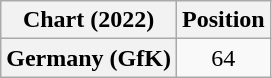<table class="wikitable plainrowheaders" style="text-align:center">
<tr>
<th scope="col">Chart (2022)</th>
<th scope="col">Position</th>
</tr>
<tr>
<th scope="row">Germany (GfK)</th>
<td>64</td>
</tr>
</table>
